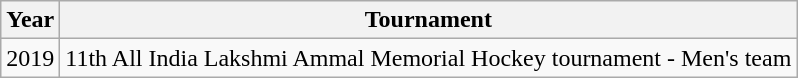<table class="wikitable">
<tr>
<th>Year</th>
<th>Tournament</th>
</tr>
<tr>
<td>2019</td>
<td>11th All India Lakshmi Ammal Memorial Hockey tournament - Men's team</td>
</tr>
</table>
